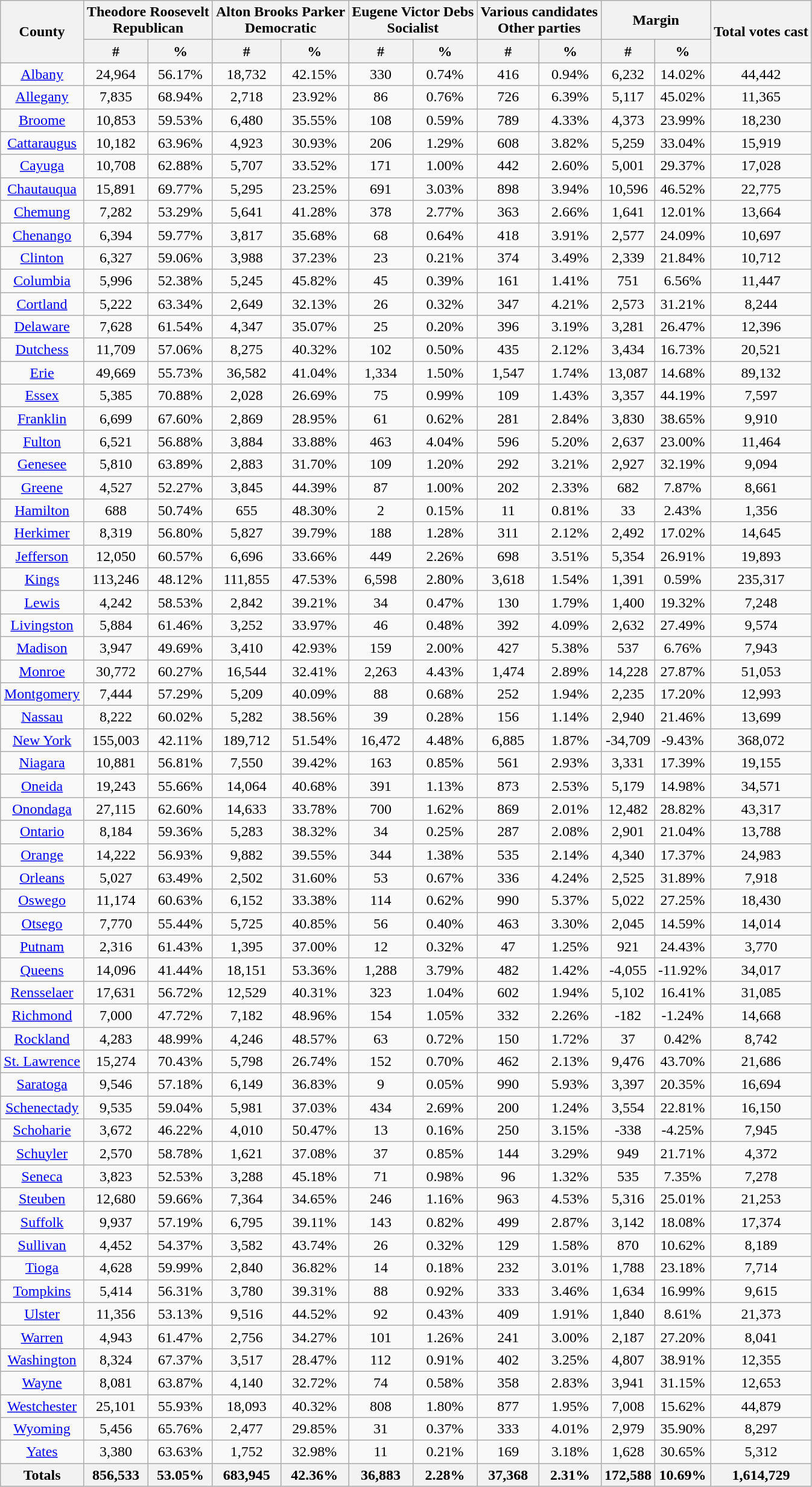<table class="wikitable sortable" style="text-align:center">
<tr>
<th style="text-align:center;" rowspan="2">County</th>
<th style="text-align:center;" colspan="2">Theodore Roosevelt<br>Republican</th>
<th style="text-align:center;" colspan="2">Alton Brooks Parker<br> Democratic</th>
<th style="text-align:center;" colspan="2">Eugene Victor Debs<br>Socialist</th>
<th style="text-align:center;" colspan="2">Various candidates<br>Other parties</th>
<th style="text-align:center;" colspan="2">Margin</th>
<th style="text-align:center;" rowspan="2">Total votes cast</th>
</tr>
<tr>
<th data-sort-type="number">#</th>
<th data-sort-type="number">%</th>
<th data-sort-type="number">#</th>
<th data-sort-type="number">%</th>
<th data-sort-type="number">#</th>
<th data-sort-type="number">%</th>
<th data-sort-type="number">#</th>
<th data-sort-type="number">%</th>
<th data-sort-type="number">#</th>
<th data-sort-type="number">%</th>
</tr>
<tr style="text-align:center;">
<td><a href='#'>Albany</a></td>
<td>24,964</td>
<td>56.17%</td>
<td>18,732</td>
<td>42.15%</td>
<td>330</td>
<td>0.74%</td>
<td>416</td>
<td>0.94%</td>
<td>6,232</td>
<td>14.02%</td>
<td>44,442</td>
</tr>
<tr style="text-align:center;">
<td><a href='#'>Allegany</a></td>
<td>7,835</td>
<td>68.94%</td>
<td>2,718</td>
<td>23.92%</td>
<td>86</td>
<td>0.76%</td>
<td>726</td>
<td>6.39%</td>
<td>5,117</td>
<td>45.02%</td>
<td>11,365</td>
</tr>
<tr style="text-align:center;">
<td><a href='#'>Broome</a></td>
<td>10,853</td>
<td>59.53%</td>
<td>6,480</td>
<td>35.55%</td>
<td>108</td>
<td>0.59%</td>
<td>789</td>
<td>4.33%</td>
<td>4,373</td>
<td>23.99%</td>
<td>18,230</td>
</tr>
<tr style="text-align:center;">
<td><a href='#'>Cattaraugus</a></td>
<td>10,182</td>
<td>63.96%</td>
<td>4,923</td>
<td>30.93%</td>
<td>206</td>
<td>1.29%</td>
<td>608</td>
<td>3.82%</td>
<td>5,259</td>
<td>33.04%</td>
<td>15,919</td>
</tr>
<tr style="text-align:center;">
<td><a href='#'>Cayuga</a></td>
<td>10,708</td>
<td>62.88%</td>
<td>5,707</td>
<td>33.52%</td>
<td>171</td>
<td>1.00%</td>
<td>442</td>
<td>2.60%</td>
<td>5,001</td>
<td>29.37%</td>
<td>17,028</td>
</tr>
<tr style="text-align:center;">
<td><a href='#'>Chautauqua</a></td>
<td>15,891</td>
<td>69.77%</td>
<td>5,295</td>
<td>23.25%</td>
<td>691</td>
<td>3.03%</td>
<td>898</td>
<td>3.94%</td>
<td>10,596</td>
<td>46.52%</td>
<td>22,775</td>
</tr>
<tr style="text-align:center;">
<td><a href='#'>Chemung</a></td>
<td>7,282</td>
<td>53.29%</td>
<td>5,641</td>
<td>41.28%</td>
<td>378</td>
<td>2.77%</td>
<td>363</td>
<td>2.66%</td>
<td>1,641</td>
<td>12.01%</td>
<td>13,664</td>
</tr>
<tr style="text-align:center;">
<td><a href='#'>Chenango</a></td>
<td>6,394</td>
<td>59.77%</td>
<td>3,817</td>
<td>35.68%</td>
<td>68</td>
<td>0.64%</td>
<td>418</td>
<td>3.91%</td>
<td>2,577</td>
<td>24.09%</td>
<td>10,697</td>
</tr>
<tr style="text-align:center;">
<td><a href='#'>Clinton</a></td>
<td>6,327</td>
<td>59.06%</td>
<td>3,988</td>
<td>37.23%</td>
<td>23</td>
<td>0.21%</td>
<td>374</td>
<td>3.49%</td>
<td>2,339</td>
<td>21.84%</td>
<td>10,712</td>
</tr>
<tr style="text-align:center;">
<td><a href='#'>Columbia</a></td>
<td>5,996</td>
<td>52.38%</td>
<td>5,245</td>
<td>45.82%</td>
<td>45</td>
<td>0.39%</td>
<td>161</td>
<td>1.41%</td>
<td>751</td>
<td>6.56%</td>
<td>11,447</td>
</tr>
<tr style="text-align:center;">
<td><a href='#'>Cortland</a></td>
<td>5,222</td>
<td>63.34%</td>
<td>2,649</td>
<td>32.13%</td>
<td>26</td>
<td>0.32%</td>
<td>347</td>
<td>4.21%</td>
<td>2,573</td>
<td>31.21%</td>
<td>8,244</td>
</tr>
<tr style="text-align:center;">
<td><a href='#'>Delaware</a></td>
<td>7,628</td>
<td>61.54%</td>
<td>4,347</td>
<td>35.07%</td>
<td>25</td>
<td>0.20%</td>
<td>396</td>
<td>3.19%</td>
<td>3,281</td>
<td>26.47%</td>
<td>12,396</td>
</tr>
<tr style="text-align:center;">
<td><a href='#'>Dutchess</a></td>
<td>11,709</td>
<td>57.06%</td>
<td>8,275</td>
<td>40.32%</td>
<td>102</td>
<td>0.50%</td>
<td>435</td>
<td>2.12%</td>
<td>3,434</td>
<td>16.73%</td>
<td>20,521</td>
</tr>
<tr style="text-align:center;">
<td><a href='#'>Erie</a></td>
<td>49,669</td>
<td>55.73%</td>
<td>36,582</td>
<td>41.04%</td>
<td>1,334</td>
<td>1.50%</td>
<td>1,547</td>
<td>1.74%</td>
<td>13,087</td>
<td>14.68%</td>
<td>89,132</td>
</tr>
<tr style="text-align:center;">
<td><a href='#'>Essex</a></td>
<td>5,385</td>
<td>70.88%</td>
<td>2,028</td>
<td>26.69%</td>
<td>75</td>
<td>0.99%</td>
<td>109</td>
<td>1.43%</td>
<td>3,357</td>
<td>44.19%</td>
<td>7,597</td>
</tr>
<tr style="text-align:center;">
<td><a href='#'>Franklin</a></td>
<td>6,699</td>
<td>67.60%</td>
<td>2,869</td>
<td>28.95%</td>
<td>61</td>
<td>0.62%</td>
<td>281</td>
<td>2.84%</td>
<td>3,830</td>
<td>38.65%</td>
<td>9,910</td>
</tr>
<tr style="text-align:center;">
<td><a href='#'>Fulton</a></td>
<td>6,521</td>
<td>56.88%</td>
<td>3,884</td>
<td>33.88%</td>
<td>463</td>
<td>4.04%</td>
<td>596</td>
<td>5.20%</td>
<td>2,637</td>
<td>23.00%</td>
<td>11,464</td>
</tr>
<tr style="text-align:center;">
<td><a href='#'>Genesee</a></td>
<td>5,810</td>
<td>63.89%</td>
<td>2,883</td>
<td>31.70%</td>
<td>109</td>
<td>1.20%</td>
<td>292</td>
<td>3.21%</td>
<td>2,927</td>
<td>32.19%</td>
<td>9,094</td>
</tr>
<tr style="text-align:center;">
<td><a href='#'>Greene</a></td>
<td>4,527</td>
<td>52.27%</td>
<td>3,845</td>
<td>44.39%</td>
<td>87</td>
<td>1.00%</td>
<td>202</td>
<td>2.33%</td>
<td>682</td>
<td>7.87%</td>
<td>8,661</td>
</tr>
<tr style="text-align:center;">
<td><a href='#'>Hamilton</a></td>
<td>688</td>
<td>50.74%</td>
<td>655</td>
<td>48.30%</td>
<td>2</td>
<td>0.15%</td>
<td>11</td>
<td>0.81%</td>
<td>33</td>
<td>2.43%</td>
<td>1,356</td>
</tr>
<tr style="text-align:center;">
<td><a href='#'>Herkimer</a></td>
<td>8,319</td>
<td>56.80%</td>
<td>5,827</td>
<td>39.79%</td>
<td>188</td>
<td>1.28%</td>
<td>311</td>
<td>2.12%</td>
<td>2,492</td>
<td>17.02%</td>
<td>14,645</td>
</tr>
<tr style="text-align:center;">
<td><a href='#'>Jefferson</a></td>
<td>12,050</td>
<td>60.57%</td>
<td>6,696</td>
<td>33.66%</td>
<td>449</td>
<td>2.26%</td>
<td>698</td>
<td>3.51%</td>
<td>5,354</td>
<td>26.91%</td>
<td>19,893</td>
</tr>
<tr style="text-align:center;">
<td><a href='#'>Kings</a></td>
<td>113,246</td>
<td>48.12%</td>
<td>111,855</td>
<td>47.53%</td>
<td>6,598</td>
<td>2.80%</td>
<td>3,618</td>
<td>1.54%</td>
<td>1,391</td>
<td>0.59%</td>
<td>235,317</td>
</tr>
<tr style="text-align:center;">
<td><a href='#'>Lewis</a></td>
<td>4,242</td>
<td>58.53%</td>
<td>2,842</td>
<td>39.21%</td>
<td>34</td>
<td>0.47%</td>
<td>130</td>
<td>1.79%</td>
<td>1,400</td>
<td>19.32%</td>
<td>7,248</td>
</tr>
<tr style="text-align:center;">
<td><a href='#'>Livingston</a></td>
<td>5,884</td>
<td>61.46%</td>
<td>3,252</td>
<td>33.97%</td>
<td>46</td>
<td>0.48%</td>
<td>392</td>
<td>4.09%</td>
<td>2,632</td>
<td>27.49%</td>
<td>9,574</td>
</tr>
<tr style="text-align:center;">
<td><a href='#'>Madison</a></td>
<td>3,947</td>
<td>49.69%</td>
<td>3,410</td>
<td>42.93%</td>
<td>159</td>
<td>2.00%</td>
<td>427</td>
<td>5.38%</td>
<td>537</td>
<td>6.76%</td>
<td>7,943</td>
</tr>
<tr style="text-align:center;">
<td><a href='#'>Monroe</a></td>
<td>30,772</td>
<td>60.27%</td>
<td>16,544</td>
<td>32.41%</td>
<td>2,263</td>
<td>4.43%</td>
<td>1,474</td>
<td>2.89%</td>
<td>14,228</td>
<td>27.87%</td>
<td>51,053</td>
</tr>
<tr style="text-align:center;">
<td><a href='#'>Montgomery</a></td>
<td>7,444</td>
<td>57.29%</td>
<td>5,209</td>
<td>40.09%</td>
<td>88</td>
<td>0.68%</td>
<td>252</td>
<td>1.94%</td>
<td>2,235</td>
<td>17.20%</td>
<td>12,993</td>
</tr>
<tr style="text-align:center;">
<td><a href='#'>Nassau</a></td>
<td>8,222</td>
<td>60.02%</td>
<td>5,282</td>
<td>38.56%</td>
<td>39</td>
<td>0.28%</td>
<td>156</td>
<td>1.14%</td>
<td>2,940</td>
<td>21.46%</td>
<td>13,699</td>
</tr>
<tr style="text-align:center;">
<td><a href='#'>New York</a></td>
<td>155,003</td>
<td>42.11%</td>
<td>189,712</td>
<td>51.54%</td>
<td>16,472</td>
<td>4.48%</td>
<td>6,885</td>
<td>1.87%</td>
<td>-34,709</td>
<td>-9.43%</td>
<td>368,072</td>
</tr>
<tr style="text-align:center;">
<td><a href='#'>Niagara</a></td>
<td>10,881</td>
<td>56.81%</td>
<td>7,550</td>
<td>39.42%</td>
<td>163</td>
<td>0.85%</td>
<td>561</td>
<td>2.93%</td>
<td>3,331</td>
<td>17.39%</td>
<td>19,155</td>
</tr>
<tr style="text-align:center;">
<td><a href='#'>Oneida</a></td>
<td>19,243</td>
<td>55.66%</td>
<td>14,064</td>
<td>40.68%</td>
<td>391</td>
<td>1.13%</td>
<td>873</td>
<td>2.53%</td>
<td>5,179</td>
<td>14.98%</td>
<td>34,571</td>
</tr>
<tr style="text-align:center;">
<td><a href='#'>Onondaga</a></td>
<td>27,115</td>
<td>62.60%</td>
<td>14,633</td>
<td>33.78%</td>
<td>700</td>
<td>1.62%</td>
<td>869</td>
<td>2.01%</td>
<td>12,482</td>
<td>28.82%</td>
<td>43,317</td>
</tr>
<tr style="text-align:center;">
<td><a href='#'>Ontario</a></td>
<td>8,184</td>
<td>59.36%</td>
<td>5,283</td>
<td>38.32%</td>
<td>34</td>
<td>0.25%</td>
<td>287</td>
<td>2.08%</td>
<td>2,901</td>
<td>21.04%</td>
<td>13,788</td>
</tr>
<tr style="text-align:center;">
<td><a href='#'>Orange</a></td>
<td>14,222</td>
<td>56.93%</td>
<td>9,882</td>
<td>39.55%</td>
<td>344</td>
<td>1.38%</td>
<td>535</td>
<td>2.14%</td>
<td>4,340</td>
<td>17.37%</td>
<td>24,983</td>
</tr>
<tr style="text-align:center;">
<td><a href='#'>Orleans</a></td>
<td>5,027</td>
<td>63.49%</td>
<td>2,502</td>
<td>31.60%</td>
<td>53</td>
<td>0.67%</td>
<td>336</td>
<td>4.24%</td>
<td>2,525</td>
<td>31.89%</td>
<td>7,918</td>
</tr>
<tr style="text-align:center;">
<td><a href='#'>Oswego</a></td>
<td>11,174</td>
<td>60.63%</td>
<td>6,152</td>
<td>33.38%</td>
<td>114</td>
<td>0.62%</td>
<td>990</td>
<td>5.37%</td>
<td>5,022</td>
<td>27.25%</td>
<td>18,430</td>
</tr>
<tr style="text-align:center;">
<td><a href='#'>Otsego</a></td>
<td>7,770</td>
<td>55.44%</td>
<td>5,725</td>
<td>40.85%</td>
<td>56</td>
<td>0.40%</td>
<td>463</td>
<td>3.30%</td>
<td>2,045</td>
<td>14.59%</td>
<td>14,014</td>
</tr>
<tr style="text-align:center;">
<td><a href='#'>Putnam</a></td>
<td>2,316</td>
<td>61.43%</td>
<td>1,395</td>
<td>37.00%</td>
<td>12</td>
<td>0.32%</td>
<td>47</td>
<td>1.25%</td>
<td>921</td>
<td>24.43%</td>
<td>3,770</td>
</tr>
<tr style="text-align:center;">
<td><a href='#'>Queens</a></td>
<td>14,096</td>
<td>41.44%</td>
<td>18,151</td>
<td>53.36%</td>
<td>1,288</td>
<td>3.79%</td>
<td>482</td>
<td>1.42%</td>
<td>-4,055</td>
<td>-11.92%</td>
<td>34,017</td>
</tr>
<tr style="text-align:center;">
<td><a href='#'>Rensselaer</a></td>
<td>17,631</td>
<td>56.72%</td>
<td>12,529</td>
<td>40.31%</td>
<td>323</td>
<td>1.04%</td>
<td>602</td>
<td>1.94%</td>
<td>5,102</td>
<td>16.41%</td>
<td>31,085</td>
</tr>
<tr style="text-align:center;">
<td><a href='#'>Richmond</a></td>
<td>7,000</td>
<td>47.72%</td>
<td>7,182</td>
<td>48.96%</td>
<td>154</td>
<td>1.05%</td>
<td>332</td>
<td>2.26%</td>
<td>-182</td>
<td>-1.24%</td>
<td>14,668</td>
</tr>
<tr style="text-align:center;">
<td><a href='#'>Rockland</a></td>
<td>4,283</td>
<td>48.99%</td>
<td>4,246</td>
<td>48.57%</td>
<td>63</td>
<td>0.72%</td>
<td>150</td>
<td>1.72%</td>
<td>37</td>
<td>0.42%</td>
<td>8,742</td>
</tr>
<tr style="text-align:center;">
<td><a href='#'>St. Lawrence</a></td>
<td>15,274</td>
<td>70.43%</td>
<td>5,798</td>
<td>26.74%</td>
<td>152</td>
<td>0.70%</td>
<td>462</td>
<td>2.13%</td>
<td>9,476</td>
<td>43.70%</td>
<td>21,686</td>
</tr>
<tr style="text-align:center;">
<td><a href='#'>Saratoga</a></td>
<td>9,546</td>
<td>57.18%</td>
<td>6,149</td>
<td>36.83%</td>
<td>9</td>
<td>0.05%</td>
<td>990</td>
<td>5.93%</td>
<td>3,397</td>
<td>20.35%</td>
<td>16,694</td>
</tr>
<tr style="text-align:center;">
<td><a href='#'>Schenectady</a></td>
<td>9,535</td>
<td>59.04%</td>
<td>5,981</td>
<td>37.03%</td>
<td>434</td>
<td>2.69%</td>
<td>200</td>
<td>1.24%</td>
<td>3,554</td>
<td>22.81%</td>
<td>16,150</td>
</tr>
<tr style="text-align:center;">
<td><a href='#'>Schoharie</a></td>
<td>3,672</td>
<td>46.22%</td>
<td>4,010</td>
<td>50.47%</td>
<td>13</td>
<td>0.16%</td>
<td>250</td>
<td>3.15%</td>
<td>-338</td>
<td>-4.25%</td>
<td>7,945</td>
</tr>
<tr style="text-align:center;">
<td><a href='#'>Schuyler</a></td>
<td>2,570</td>
<td>58.78%</td>
<td>1,621</td>
<td>37.08%</td>
<td>37</td>
<td>0.85%</td>
<td>144</td>
<td>3.29%</td>
<td>949</td>
<td>21.71%</td>
<td>4,372</td>
</tr>
<tr style="text-align:center;">
<td><a href='#'>Seneca</a></td>
<td>3,823</td>
<td>52.53%</td>
<td>3,288</td>
<td>45.18%</td>
<td>71</td>
<td>0.98%</td>
<td>96</td>
<td>1.32%</td>
<td>535</td>
<td>7.35%</td>
<td>7,278</td>
</tr>
<tr style="text-align:center;">
<td><a href='#'>Steuben</a></td>
<td>12,680</td>
<td>59.66%</td>
<td>7,364</td>
<td>34.65%</td>
<td>246</td>
<td>1.16%</td>
<td>963</td>
<td>4.53%</td>
<td>5,316</td>
<td>25.01%</td>
<td>21,253</td>
</tr>
<tr style="text-align:center;">
<td><a href='#'>Suffolk</a></td>
<td>9,937</td>
<td>57.19%</td>
<td>6,795</td>
<td>39.11%</td>
<td>143</td>
<td>0.82%</td>
<td>499</td>
<td>2.87%</td>
<td>3,142</td>
<td>18.08%</td>
<td>17,374</td>
</tr>
<tr style="text-align:center;">
<td><a href='#'>Sullivan</a></td>
<td>4,452</td>
<td>54.37%</td>
<td>3,582</td>
<td>43.74%</td>
<td>26</td>
<td>0.32%</td>
<td>129</td>
<td>1.58%</td>
<td>870</td>
<td>10.62%</td>
<td>8,189</td>
</tr>
<tr style="text-align:center;">
<td><a href='#'>Tioga</a></td>
<td>4,628</td>
<td>59.99%</td>
<td>2,840</td>
<td>36.82%</td>
<td>14</td>
<td>0.18%</td>
<td>232</td>
<td>3.01%</td>
<td>1,788</td>
<td>23.18%</td>
<td>7,714</td>
</tr>
<tr style="text-align:center;">
<td><a href='#'>Tompkins</a></td>
<td>5,414</td>
<td>56.31%</td>
<td>3,780</td>
<td>39.31%</td>
<td>88</td>
<td>0.92%</td>
<td>333</td>
<td>3.46%</td>
<td>1,634</td>
<td>16.99%</td>
<td>9,615</td>
</tr>
<tr style="text-align:center;">
<td><a href='#'>Ulster</a></td>
<td>11,356</td>
<td>53.13%</td>
<td>9,516</td>
<td>44.52%</td>
<td>92</td>
<td>0.43%</td>
<td>409</td>
<td>1.91%</td>
<td>1,840</td>
<td>8.61%</td>
<td>21,373</td>
</tr>
<tr style="text-align:center;">
<td><a href='#'>Warren</a></td>
<td>4,943</td>
<td>61.47%</td>
<td>2,756</td>
<td>34.27%</td>
<td>101</td>
<td>1.26%</td>
<td>241</td>
<td>3.00%</td>
<td>2,187</td>
<td>27.20%</td>
<td>8,041</td>
</tr>
<tr style="text-align:center;">
<td><a href='#'>Washington</a></td>
<td>8,324</td>
<td>67.37%</td>
<td>3,517</td>
<td>28.47%</td>
<td>112</td>
<td>0.91%</td>
<td>402</td>
<td>3.25%</td>
<td>4,807</td>
<td>38.91%</td>
<td>12,355</td>
</tr>
<tr style="text-align:center;">
<td><a href='#'>Wayne</a></td>
<td>8,081</td>
<td>63.87%</td>
<td>4,140</td>
<td>32.72%</td>
<td>74</td>
<td>0.58%</td>
<td>358</td>
<td>2.83%</td>
<td>3,941</td>
<td>31.15%</td>
<td>12,653</td>
</tr>
<tr style="text-align:center;">
<td><a href='#'>Westchester</a></td>
<td>25,101</td>
<td>55.93%</td>
<td>18,093</td>
<td>40.32%</td>
<td>808</td>
<td>1.80%</td>
<td>877</td>
<td>1.95%</td>
<td>7,008</td>
<td>15.62%</td>
<td>44,879</td>
</tr>
<tr style="text-align:center;">
<td><a href='#'>Wyoming</a></td>
<td>5,456</td>
<td>65.76%</td>
<td>2,477</td>
<td>29.85%</td>
<td>31</td>
<td>0.37%</td>
<td>333</td>
<td>4.01%</td>
<td>2,979</td>
<td>35.90%</td>
<td>8,297</td>
</tr>
<tr style="text-align:center;">
<td><a href='#'>Yates</a></td>
<td>3,380</td>
<td>63.63%</td>
<td>1,752</td>
<td>32.98%</td>
<td>11</td>
<td>0.21%</td>
<td>169</td>
<td>3.18%</td>
<td>1,628</td>
<td>30.65%</td>
<td>5,312</td>
</tr>
<tr style="text-align:center;">
<th>Totals</th>
<th>856,533</th>
<th>53.05%</th>
<th>683,945</th>
<th>42.36%</th>
<th>36,883</th>
<th>2.28%</th>
<th>37,368</th>
<th>2.31%</th>
<th>172,588</th>
<th>10.69%</th>
<th>1,614,729</th>
</tr>
</table>
